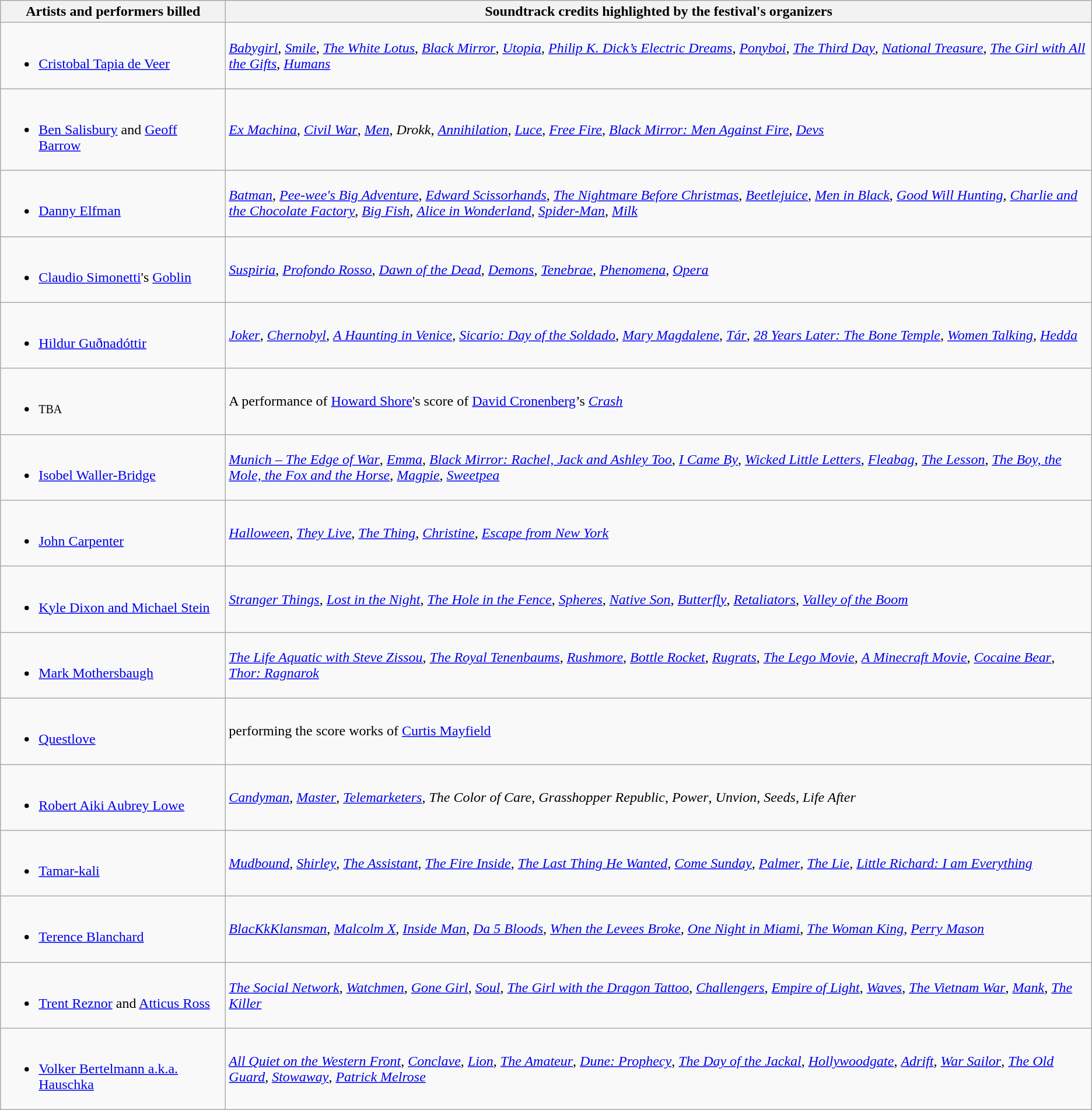<table class="wikitable">
<tr>
<th scope="col" style="width: 250px;">Artists and performers billed</th>
<th>Soundtrack credits highlighted by the festival's organizers</th>
</tr>
<tr>
<td><br><ul><li><a href='#'>Cristobal Tapia de Veer</a></li></ul></td>
<td><a href='#'><em>Babygirl</em></a>, <a href='#'><em>Smile</em></a>, <em><a href='#'>The White Lotus</a></em>, <em><a href='#'>Black Mirror</a></em>, <em><a href='#'>Utopia</a></em>, <em><a href='#'>Philip K. Dick’s Electric Dreams</a></em>, <em><a href='#'>Ponyboi</a></em>, <em><a href='#'>The Third Day</a></em>, <em><a href='#'>National Treasure</a></em>, <a href='#'><em>The Girl</em> <em>with All the Gifts</em></a>, <em><a href='#'>Humans</a></em></td>
</tr>
<tr>
<td><br><ul><li><a href='#'>Ben Salisbury</a> and <a href='#'>Geoff Barrow</a></li></ul></td>
<td><em><a href='#'>Ex Machina</a></em>, <em><a href='#'>Civil War</a></em>, <em><a href='#'>Men</a></em>, <em>Drokk</em>, <em><a href='#'>Annihilation</a></em>, <em><a href='#'>Luce</a></em>, <em><a href='#'>Free Fire</a></em>, <em><a href='#'>Black Mirror: Men Against Fire</a></em>, <em><a href='#'>Devs</a></em></td>
</tr>
<tr>
<td><br><ul><li><a href='#'>Danny Elfman</a></li></ul></td>
<td><em><a href='#'>Batman</a></em>, <em><a href='#'>Pee-wee's Big Adventure</a></em>, <em><a href='#'>Edward Scissorhands</a></em>, <em><a href='#'>The Nightmare Before Christmas</a></em>, <em><a href='#'>Beetlejuice</a></em>, <em><a href='#'>Men in Black</a></em>, <em><a href='#'>Good Will Hunting</a></em>, <em><a href='#'>Charlie and the Chocolate Factory</a></em>, <em><a href='#'>Big Fish</a></em>, <em><a href='#'>Alice in Wonderland</a></em>, <em><a href='#'>Spider-Man</a></em>, <em><a href='#'>Milk</a></em></td>
</tr>
<tr>
<td><br><ul><li><a href='#'>Claudio Simonetti</a>'s <a href='#'>Goblin</a></li></ul></td>
<td><em><a href='#'>Suspiria</a></em>, <em><a href='#'>Profondo Rosso</a></em>, <em><a href='#'>Dawn of the Dead</a></em>, <em><a href='#'>Demons</a></em>, <em><a href='#'>Tenebrae</a></em>, <em><a href='#'>Phenomena</a></em>, <em><a href='#'>Opera</a></em></td>
</tr>
<tr>
<td><br><ul><li><a href='#'>Hildur Guðnadóttir</a></li></ul></td>
<td><em><a href='#'>Joker</a></em>, <em><a href='#'>Chernobyl</a></em>, <em><a href='#'>A Haunting in Venice</a></em>, <em><a href='#'>Sicario: Day of the Soldado</a></em>, <em><a href='#'>Mary Magdalene</a></em>, <em><a href='#'>Tár</a></em>, <em><a href='#'>28 Years Later: The Bone Temple</a></em>, <em><a href='#'>Women Talking</a></em>, <em><a href='#'>Hedda</a></em></td>
</tr>
<tr>
<td><br><ul><li><small>TBA</small></li></ul></td>
<td>A performance of <a href='#'>Howard Shore</a>'s score of <a href='#'>David Cronenberg</a>’s <em><a href='#'>Crash</a></em></td>
</tr>
<tr>
<td><br><ul><li><a href='#'>Isobel Waller-Bridge</a></li></ul></td>
<td><em><a href='#'>Munich – The Edge of War</a></em>, <em><a href='#'>Emma</a></em>, <em><a href='#'>Black Mirror: Rachel, Jack and Ashley Too</a></em>, <em><a href='#'>I Came By</a></em>, <em><a href='#'>Wicked Little Letters</a></em>, <em><a href='#'>Fleabag</a></em>, <em><a href='#'>The Lesson</a></em>, <em><a href='#'>The Boy, the Mole, the Fox and the Horse</a></em>, <em><a href='#'>Magpie</a></em>, <em><a href='#'>Sweetpea</a></em></td>
</tr>
<tr>
<td><br><ul><li><a href='#'>John Carpenter</a></li></ul></td>
<td><em><a href='#'>Halloween</a></em>, <em><a href='#'>They Live</a></em>, <em><a href='#'>The Thing</a></em>, <em><a href='#'>Christine</a></em>, <a href='#'><em>Escape</em> <em>from New York</em></a></td>
</tr>
<tr>
<td><br><ul><li><a href='#'>Kyle Dixon and Michael Stein</a></li></ul></td>
<td><em><a href='#'>Stranger Things</a></em>, <em><a href='#'>Lost in the Night</a></em>, <em><a href='#'>The Hole in the Fence</a></em>, <em><a href='#'>Spheres</a></em>, <em><a href='#'>Native Son</a></em>, <em><a href='#'>Butterfly</a></em>, <em><a href='#'>Retaliators</a></em>, <em><a href='#'>Valley of the Boom</a></em></td>
</tr>
<tr>
<td><br><ul><li><a href='#'>Mark Mothersbaugh</a></li></ul></td>
<td><em><a href='#'>The Life Aquatic with Steve Zissou</a></em>, <em><a href='#'>The Royal Tenenbaums</a></em>, <em><a href='#'>Rushmore</a></em>, <em><a href='#'>Bottle Rocket</a></em>, <em><a href='#'>Rugrats</a></em>, <em><a href='#'>The Lego Movie</a></em>, <em><a href='#'>A Minecraft Movie</a></em>, <em><a href='#'>Cocaine Bear</a></em>, <em><a href='#'>Thor: Ragnarok</a></em></td>
</tr>
<tr>
<td><br><ul><li><a href='#'>Questlove</a></li></ul></td>
<td>performing the score works of <a href='#'>Curtis Mayfield</a></td>
</tr>
<tr>
<td><br><ul><li><a href='#'>Robert Aiki Aubrey Lowe</a></li></ul></td>
<td><em><a href='#'>Candyman</a></em>, <em><a href='#'>Master</a></em>, <em><a href='#'>Telemarketers</a></em>, <em>The Color of Care</em>, <em>Grasshopper Republic</em>, <em>Power</em>, <em>Unvion</em>, <em>Seeds</em>, <em>Life After</em></td>
</tr>
<tr>
<td><br><ul><li><a href='#'>Tamar-kali</a></li></ul></td>
<td><em><a href='#'>Mudbound</a></em>, <em><a href='#'>Shirley</a></em>, <em><a href='#'>The Assistant</a></em>, <em><a href='#'>The Fire Inside</a></em>, <em><a href='#'>The Last Thing He Wanted</a></em>, <em><a href='#'>Come Sunday</a></em>, <em><a href='#'>Palmer</a></em>, <em><a href='#'>The Lie</a></em>, <em><a href='#'>Little Richard: I am Everything</a></em></td>
</tr>
<tr>
<td><br><ul><li><a href='#'>Terence Blanchard</a></li></ul></td>
<td><em><a href='#'>BlacKkKlansman</a></em>, <em><a href='#'>Malcolm X</a></em>, <em><a href='#'>Inside Man</a></em>, <em><a href='#'>Da 5 Bloods</a></em>, <em><a href='#'>When the Levees Broke</a></em>, <em><a href='#'>One Night in Miami</a></em>, <em><a href='#'>The Woman King</a></em>, <em><a href='#'>Perry Mason</a></em></td>
</tr>
<tr>
<td><br><ul><li><a href='#'>Trent Reznor</a> and <a href='#'>Atticus Ross</a></li></ul></td>
<td><em><a href='#'>The Social Network</a></em>, <em><a href='#'>Watchmen</a></em>, <em><a href='#'>Gone Girl</a></em>, <em><a href='#'>Soul</a></em>, <em><a href='#'>The Girl with the Dragon Tattoo</a></em>, <em><a href='#'>Challengers</a></em>, <em><a href='#'>Empire of Light</a></em>, <em><a href='#'>Waves</a></em>, <em><a href='#'>The Vietnam War</a></em>, <em><a href='#'>Mank</a></em>, <em><a href='#'>The Killer</a></em></td>
</tr>
<tr>
<td><br><ul><li><a href='#'>Volker Bertelmann a.k.a. Hauschka</a></li></ul></td>
<td><em><a href='#'>All Quiet on the Western Front</a></em>, <em><a href='#'>Conclave</a></em>, <em><a href='#'>Lion</a></em>, <em><a href='#'>The Amateur</a></em>, <em><a href='#'>Dune: Prophecy</a></em>, <em><a href='#'>The Day of the Jackal</a></em>, <em><a href='#'>Hollywoodgate</a></em>, <em><a href='#'>Adrift</a></em>, <em><a href='#'>War Sailor</a></em>, <em><a href='#'>The Old Guard</a></em>, <em><a href='#'>Stowaway</a></em>, <em><a href='#'>Patrick Melrose</a></em></td>
</tr>
</table>
